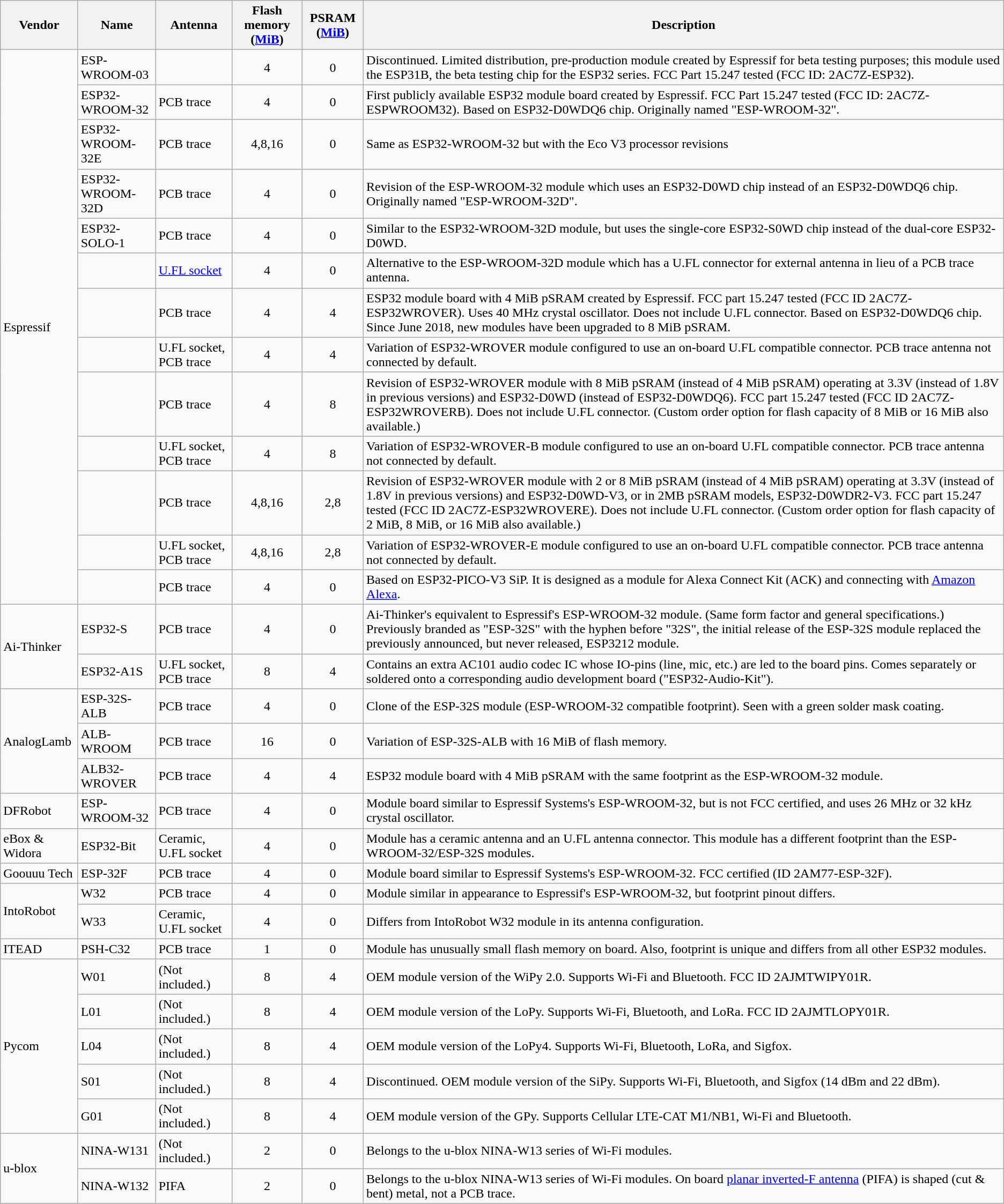<table class="wikitable">
<tr>
<th>Vendor</th>
<th>Name</th>
<th>Antenna</th>
<th>Flash memory (<a href='#'>MiB</a>)</th>
<th>PSRAM (<a href='#'>MiB</a>)</th>
<th>Description</th>
</tr>
<tr>
<td rowspan="13">Espressif</td>
<td>ESP-WROOM-03</td>
<td></td>
<td style="text-align:center">4</td>
<td style="text-align:center">0</td>
<td>Discontinued. Limited distribution, pre-production module created by Espressif for beta testing purposes; this module used the ESP31B, the beta testing chip for the ESP32 series. FCC Part 15.247 tested (FCC ID: 2AC7Z-ESP32).</td>
</tr>
<tr>
<td>ESP32-WROOM-32</td>
<td>PCB trace</td>
<td style="text-align:center">4</td>
<td style="text-align:center">0</td>
<td>First publicly available ESP32 module board created by Espressif. FCC Part 15.247 tested (FCC ID: 2AC7Z-ESPWROOM32). Based on ESP32-D0WDQ6 chip. Originally named "ESP-WROOM-32".</td>
</tr>
<tr>
<td>ESP32-WROOM-32E</td>
<td>PCB trace</td>
<td style="text-align:center">4,8,16</td>
<td style="text-align:center">0</td>
<td>Same as ESP32-WROOM-32 but with the Eco V3 processor revisions</td>
</tr>
<tr>
<td>ESP32-WROOM-32D</td>
<td>PCB trace</td>
<td style="text-align:center">4</td>
<td style="text-align:center">0</td>
<td>Revision of the ESP-WROOM-32 module which uses an ESP32-D0WD chip instead of an ESP32-D0WDQ6 chip. Originally named "ESP-WROOM-32D".</td>
</tr>
<tr>
<td>ESP32-SOLO-1</td>
<td>PCB trace</td>
<td style="text-align:center">4</td>
<td style="text-align:center">0</td>
<td>Similar to the ESP32-WROOM-32D module, but uses the single-core ESP32-S0WD chip instead of the dual-core ESP32-D0WD.</td>
</tr>
<tr>
<td></td>
<td><a href='#'>U.FL socket</a></td>
<td style="text-align:center">4</td>
<td style="text-align:center">0</td>
<td>Alternative to the ESP-WROOM-32D module which has a U.FL connector for external antenna in lieu of a PCB trace antenna.</td>
</tr>
<tr>
<td></td>
<td>PCB trace</td>
<td style="text-align:center">4</td>
<td style="text-align:center">4</td>
<td>ESP32 module board with 4 MiB pSRAM created by Espressif. FCC part 15.247 tested (FCC ID 2AC7Z-ESP32WROVER). Uses 40 MHz crystal oscillator. Does not include U.FL connector. Based on ESP32-D0WDQ6 chip. Since June 2018, new modules have been upgraded to 8 MiB pSRAM.</td>
</tr>
<tr>
<td></td>
<td>U.FL socket, PCB trace</td>
<td style="text-align:center">4</td>
<td style="text-align:center">4</td>
<td>Variation of ESP32-WROVER module configured to use an on-board U.FL compatible connector. PCB trace antenna not connected by default.</td>
</tr>
<tr>
<td></td>
<td>PCB trace</td>
<td style="text-align:center">4</td>
<td style="text-align:center">8</td>
<td>Revision of ESP32-WROVER module with 8 MiB pSRAM (instead of 4 MiB pSRAM) operating at 3.3V (instead of 1.8V in previous versions) and ESP32-D0WD (instead of ESP32-D0WDQ6). FCC part 15.247 tested (FCC ID 2AC7Z-ESP32WROVERB). Does not include U.FL connector. (Custom order option for flash capacity of 8 MiB or 16 MiB also available.)</td>
</tr>
<tr>
<td></td>
<td>U.FL socket, PCB trace</td>
<td style="text-align:center">4</td>
<td style="text-align:center">8</td>
<td>Variation of ESP32-WROVER-B module configured to use an on-board U.FL compatible connector. PCB trace antenna not connected by default.</td>
</tr>
<tr>
<td></td>
<td>PCB trace</td>
<td style="text-align:center">4,8,16</td>
<td style="text-align:center">2,8</td>
<td>Revision of ESP32-WROVER module with 2 or 8 MiB pSRAM (instead of 4 MiB pSRAM) operating at 3.3V (instead of 1.8V in previous versions) and ESP32-D0WD-V3, or in 2MB pSRAM models, ESP32-D0WDR2-V3. FCC part 15.247 tested (FCC ID 2AC7Z-ESP32WROVERE). Does not include U.FL connector. (Custom order option for flash capacity of 2 MiB, 8 MiB, or 16 MiB also available.)</td>
</tr>
<tr>
<td></td>
<td>U.FL socket, PCB trace</td>
<td style="text-align:center">4,8,16</td>
<td style="text-align:center">2,8</td>
<td>Variation of ESP32-WROVER-E module configured to use an on-board U.FL compatible connector. PCB trace antenna not connected by default.</td>
</tr>
<tr>
<td></td>
<td>PCB trace</td>
<td style="text-align:center">4</td>
<td style="text-align:center">0</td>
<td>Based on ESP32-PICO-V3 SiP. It is designed as a module for Alexa Connect Kit (ACK) and connecting with <a href='#'>Amazon Alexa</a>.</td>
</tr>
<tr>
<td rowspan="2">Ai-Thinker</td>
<td>ESP32-S</td>
<td>PCB trace</td>
<td style="text-align:center">4</td>
<td style="text-align:center">0</td>
<td>Ai-Thinker's equivalent to Espressif's ESP-WROOM-32 module. (Same form factor and general specifications.) Previously branded as "ESP-32S" with the hyphen before "32S", the initial release of the ESP-32S module replaced the previously announced, but never released, ESP3212 module.</td>
</tr>
<tr>
<td>ESP32-A1S</td>
<td>U.FL socket, PCB trace</td>
<td style="text-align:center">8</td>
<td style="text-align:center">4</td>
<td>Contains an extra AC101 audio codec IC whose IO-pins (line, mic, etc.) are led to the board pins. Comes separately or soldered onto a corresponding audio development board ("ESP32-Audio-Kit").</td>
</tr>
<tr>
<td rowspan="3">AnalogLamb</td>
<td>ESP-32S-ALB</td>
<td>PCB trace</td>
<td style="text-align:center">4</td>
<td style="text-align:center">0</td>
<td>Clone of the ESP-32S module (ESP-WROOM-32 compatible footprint). Seen with a green solder mask coating.</td>
</tr>
<tr>
<td>ALB-WROOM</td>
<td>PCB trace</td>
<td style="text-align:center">16</td>
<td style="text-align:center">0</td>
<td>Variation of ESP-32S-ALB with 16 MiB of flash memory.</td>
</tr>
<tr>
<td>ALB32-WROVER</td>
<td>PCB trace</td>
<td style="text-align:center">4</td>
<td style="text-align:center">4</td>
<td>ESP32 module board with 4 MiB pSRAM with the same footprint as the ESP-WROOM-32 module.</td>
</tr>
<tr>
<td>DFRobot</td>
<td>ESP-WROOM-32</td>
<td>PCB trace</td>
<td style="text-align:center">4</td>
<td style="text-align:center">0</td>
<td>Module board similar to Espressif Systems's ESP-WROOM-32, but is not FCC certified, and uses 26 MHz or 32 kHz crystal oscillator.</td>
</tr>
<tr>
<td>eBox & Widora</td>
<td>ESP32-Bit</td>
<td>Ceramic, U.FL socket</td>
<td style="text-align:center">4</td>
<td style="text-align:center">0</td>
<td>Module has a ceramic antenna and an U.FL antenna connector. This module has a different footprint than the ESP-WROOM-32/ESP-32S modules.</td>
</tr>
<tr>
<td>Goouuu Tech</td>
<td>ESP-32F</td>
<td>PCB trace</td>
<td style="text-align:center">4</td>
<td style="text-align:center">0</td>
<td>Module board similar to Espressif Systems's ESP-WROOM-32. FCC certified (ID 2AM77-ESP-32F).</td>
</tr>
<tr>
<td rowspan="2">IntoRobot</td>
<td>W32</td>
<td>PCB trace</td>
<td style="text-align:center">4</td>
<td style="text-align:center">0</td>
<td>Module similar in appearance to Espressif's ESP-WROOM-32, but footprint pinout differs.</td>
</tr>
<tr>
<td>W33</td>
<td>Ceramic, U.FL socket</td>
<td style="text-align:center">4</td>
<td style="text-align:center">0</td>
<td>Differs from IntoRobot W32 module in its antenna configuration.</td>
</tr>
<tr>
<td>ITEAD</td>
<td>PSH-C32</td>
<td>PCB trace</td>
<td style="text-align:center">1</td>
<td style="text-align:center">0</td>
<td>Module has unusually small flash memory on board. Also, footprint is unique and differs from all other ESP32 modules.</td>
</tr>
<tr>
<td rowspan="5">Pycom</td>
<td>W01</td>
<td>(Not included.)</td>
<td style="text-align:center">8</td>
<td style="text-align:center">4</td>
<td>OEM module version of the WiPy 2.0. Supports Wi-Fi and Bluetooth. FCC ID 2AJMTWIPY01R.</td>
</tr>
<tr>
<td>L01</td>
<td>(Not included.)</td>
<td style="text-align:center">8</td>
<td style="text-align:center">4</td>
<td>OEM module version of the LoPy. Supports Wi-Fi, Bluetooth, and LoRa. FCC ID 2AJMTLOPY01R.</td>
</tr>
<tr>
<td>L04</td>
<td>(Not included.)</td>
<td style="text-align:center">8</td>
<td style="text-align:center">4</td>
<td>OEM module version of the LoPy4. Supports Wi-Fi, Bluetooth, LoRa, and Sigfox.</td>
</tr>
<tr>
<td>S01</td>
<td>(Not included.)</td>
<td style="text-align:center">8</td>
<td style="text-align:center">4</td>
<td>Discontinued. OEM module version of the SiPy. Supports Wi-Fi, Bluetooth, and Sigfox (14 dBm and 22 dBm).</td>
</tr>
<tr>
<td>G01</td>
<td>(Not included.)</td>
<td style="text-align:center">8</td>
<td style="text-align:center">4</td>
<td>OEM module version of the GPy. Supports Cellular LTE-CAT M1/NB1, Wi-Fi and Bluetooth.</td>
</tr>
<tr>
<td rowspan="2">u-blox</td>
<td>NINA-W131</td>
<td>(Not included.)</td>
<td style="text-align:center">2</td>
<td style="text-align:center">0</td>
<td>Belongs to the u-blox NINA-W13 series of Wi-Fi modules.</td>
</tr>
<tr>
<td>NINA-W132</td>
<td>PIFA</td>
<td style="text-align:center">2</td>
<td style="text-align:center">0</td>
<td>Belongs to the u-blox NINA-W13 series of Wi-Fi modules. On board <a href='#'>planar inverted-F antenna</a> (PIFA) is shaped (cut & bent) metal, not a PCB trace.</td>
</tr>
</table>
